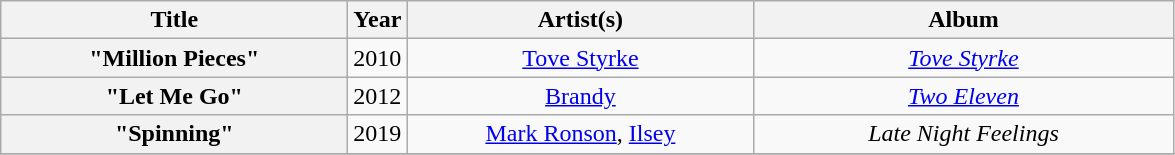<table class="wikitable plainrowheaders" style="text-align:center;">
<tr>
<th scope="col" style="width:14em;">Title</th>
<th scope="col" style="width:1em;">Year</th>
<th scope="col" style="width:14em;">Artist(s)</th>
<th scope="col" style="width:17em;">Album</th>
</tr>
<tr>
<th scope="row">"Million Pieces"</th>
<td>2010</td>
<td><a href='#'>Tove Styrke</a></td>
<td><em><a href='#'>Tove Styrke</a></em></td>
</tr>
<tr>
<th scope="row">"Let Me Go"</th>
<td>2012</td>
<td><a href='#'>Brandy</a></td>
<td><em><a href='#'>Two Eleven</a></em></td>
</tr>
<tr>
<th scope="row">"Spinning"</th>
<td>2019</td>
<td><a href='#'>Mark Ronson</a>, <a href='#'>Ilsey</a></td>
<td><em>Late Night Feelings</em></td>
</tr>
<tr>
</tr>
</table>
